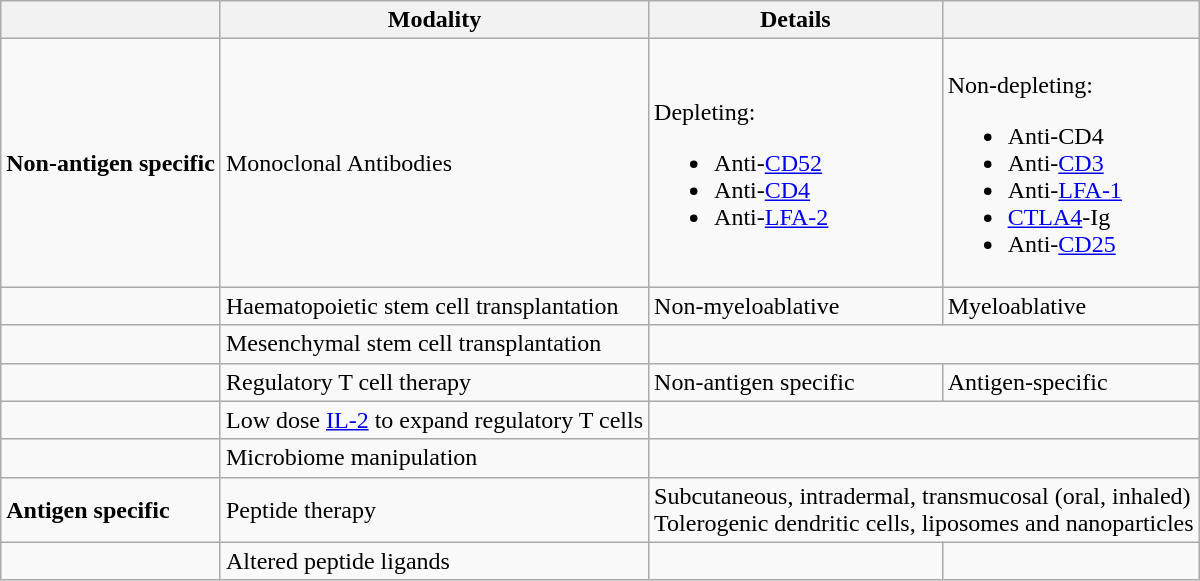<table class="wikitable">
<tr>
<th></th>
<th><strong>Modality</strong></th>
<th><strong>Details</strong></th>
<th></th>
</tr>
<tr>
<td><strong>Non-antigen specific</strong></td>
<td>Monoclonal Antibodies</td>
<td><br>Depleting:<ul><li>Anti-<a href='#'>CD52</a></li><li>Anti-<a href='#'>CD4</a></li><li>Anti-<a href='#'>LFA-2</a></li></ul></td>
<td><br>Non-depleting:<ul><li>Anti-CD4</li><li>Anti-<a href='#'>CD3</a></li><li>Anti-<a href='#'>LFA-1</a></li><li><a href='#'>CTLA4</a>-Ig</li><li>Anti-<a href='#'>CD25</a></li></ul></td>
</tr>
<tr>
<td></td>
<td>Haematopoietic stem cell transplantation</td>
<td>Non-myeloablative</td>
<td>Myeloablative</td>
</tr>
<tr>
<td></td>
<td>Mesenchymal stem cell transplantation</td>
<td colspan="2"></td>
</tr>
<tr>
<td></td>
<td>Regulatory T cell therapy</td>
<td>Non-antigen specific</td>
<td>Antigen-specific</td>
</tr>
<tr>
<td></td>
<td>Low dose <a href='#'>IL-2</a> to expand regulatory T cells</td>
<td colspan="2"></td>
</tr>
<tr>
<td></td>
<td>Microbiome manipulation</td>
<td colspan="2"></td>
</tr>
<tr>
<td><strong>Antigen specific</strong></td>
<td>Peptide therapy</td>
<td colspan="2">Subcutaneous, intradermal, transmucosal (oral, inhaled)<br>Tolerogenic dendritic cells, liposomes and nanoparticles</td>
</tr>
<tr>
<td></td>
<td>Altered peptide ligands</td>
<td></td>
<td></td>
</tr>
</table>
